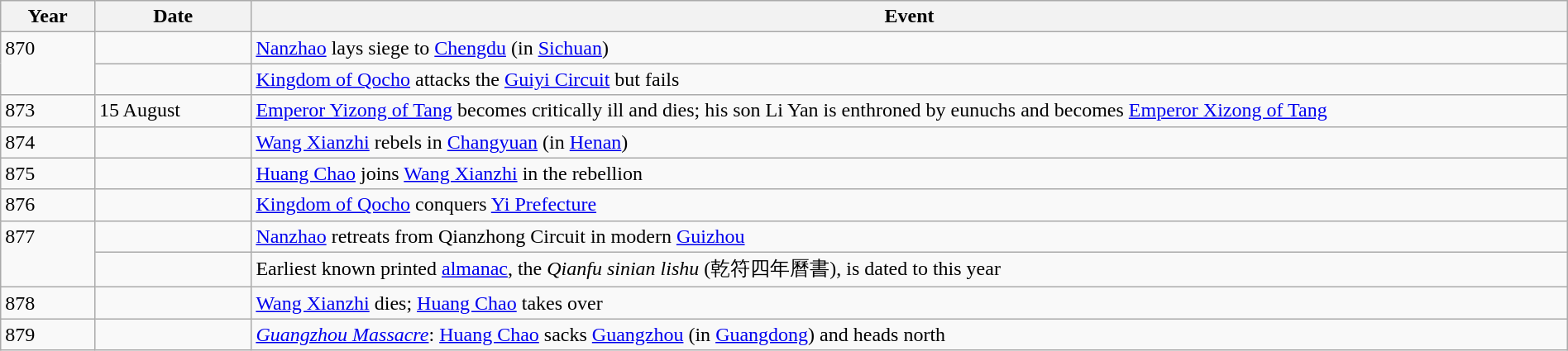<table class="wikitable" width="100%">
<tr>
<th style="width:6%">Year</th>
<th style="width:10%">Date</th>
<th>Event</th>
</tr>
<tr>
<td rowspan="2" valign="top">870</td>
<td></td>
<td><a href='#'>Nanzhao</a> lays siege to <a href='#'>Chengdu</a> (in <a href='#'>Sichuan</a>)</td>
</tr>
<tr>
<td></td>
<td><a href='#'>Kingdom of Qocho</a> attacks the <a href='#'>Guiyi Circuit</a> but fails</td>
</tr>
<tr>
<td>873</td>
<td>15 August</td>
<td><a href='#'>Emperor Yizong of Tang</a> becomes critically ill and dies; his son Li Yan is enthroned by eunuchs and becomes <a href='#'>Emperor Xizong of Tang</a></td>
</tr>
<tr>
<td>874</td>
<td></td>
<td><a href='#'>Wang Xianzhi</a> rebels in <a href='#'>Changyuan</a> (in <a href='#'>Henan</a>)</td>
</tr>
<tr>
<td>875</td>
<td></td>
<td><a href='#'>Huang Chao</a> joins <a href='#'>Wang Xianzhi</a> in the rebellion</td>
</tr>
<tr>
<td>876</td>
<td></td>
<td><a href='#'>Kingdom of Qocho</a> conquers <a href='#'>Yi Prefecture</a></td>
</tr>
<tr>
<td rowspan="2" valign="top">877</td>
<td></td>
<td><a href='#'>Nanzhao</a> retreats from Qianzhong Circuit in modern <a href='#'>Guizhou</a></td>
</tr>
<tr>
<td></td>
<td>Earliest known printed <a href='#'>almanac</a>, the <em>Qianfu sinian lishu</em> (乾符四年曆書), is dated to this year</td>
</tr>
<tr>
<td>878</td>
<td></td>
<td><a href='#'>Wang Xianzhi</a> dies; <a href='#'>Huang Chao</a> takes over</td>
</tr>
<tr>
<td>879</td>
<td></td>
<td><em><a href='#'>Guangzhou Massacre</a></em>: <a href='#'>Huang Chao</a> sacks <a href='#'>Guangzhou</a> (in <a href='#'>Guangdong</a>) and heads north</td>
</tr>
</table>
